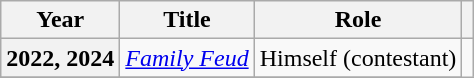<table class="wikitable plainrowheaders sortable" style="text-align:center">
<tr>
<th scope="col">Year</th>
<th scope="col">Title</th>
<th scope="col">Role</th>
<th class="unsortable"></th>
</tr>
<tr>
<th scope="row" rowspan="1">2022, 2024</th>
<td><em><a href='#'>Family Feud</a></em></td>
<td>Himself (contestant)</td>
</tr>
<tr>
</tr>
</table>
